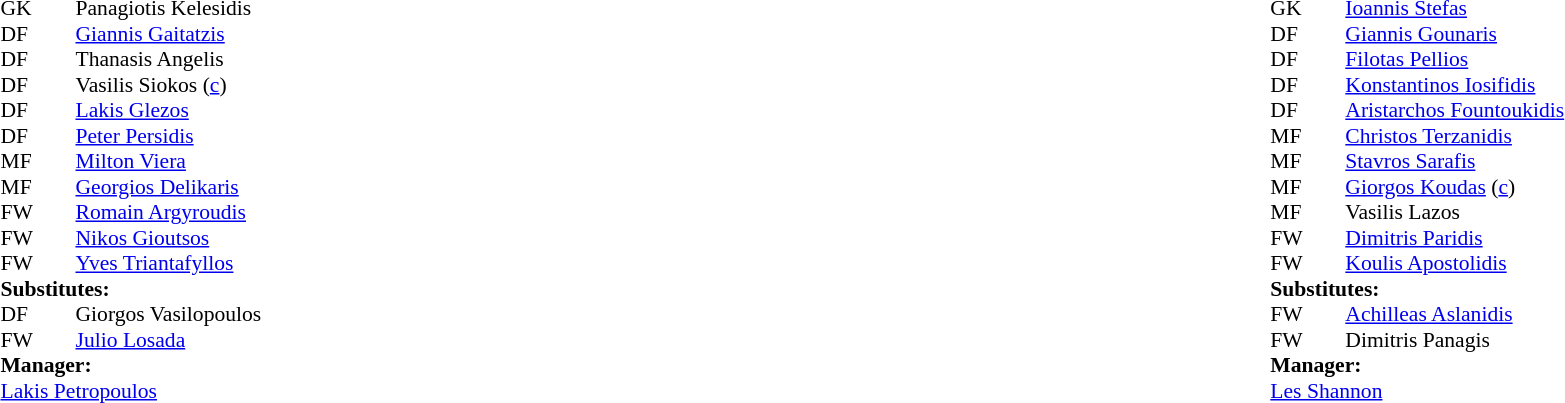<table width="100%">
<tr>
<td valign="top" width="50%"><br><table style="font-size: 90%" cellspacing="0" cellpadding="0">
<tr>
<th width="25"></th>
<th width="25"></th>
</tr>
<tr>
<td>GK</td>
<td></td>
<td> Panagiotis Kelesidis</td>
</tr>
<tr>
<td>DF</td>
<td></td>
<td> <a href='#'>Giannis Gaitatzis</a></td>
</tr>
<tr>
<td>DF</td>
<td></td>
<td> Thanasis Angelis</td>
</tr>
<tr>
<td>DF</td>
<td></td>
<td> Vasilis Siokos (<a href='#'>c</a>)</td>
</tr>
<tr>
<td>DF</td>
<td></td>
<td> <a href='#'>Lakis Glezos</a></td>
</tr>
<tr>
<td>DF</td>
<td></td>
<td> <a href='#'>Peter Persidis</a></td>
</tr>
<tr>
<td>MF</td>
<td></td>
<td> <a href='#'>Milton Viera</a></td>
<td> </td>
</tr>
<tr>
<td>MF</td>
<td></td>
<td> <a href='#'>Georgios Delikaris</a></td>
<td> </td>
</tr>
<tr>
<td>FW</td>
<td></td>
<td> <a href='#'>Romain Argyroudis</a></td>
</tr>
<tr>
<td>FW</td>
<td></td>
<td> <a href='#'>Nikos Gioutsos</a></td>
</tr>
<tr>
<td>FW</td>
<td></td>
<td> <a href='#'>Yves Triantafyllos</a></td>
</tr>
<tr>
<td colspan=4><strong>Substitutes:</strong></td>
</tr>
<tr>
<td>DF</td>
<td></td>
<td> Giorgos Vasilopoulos</td>
<td> </td>
</tr>
<tr>
<td>FW</td>
<td></td>
<td> <a href='#'>Julio Losada</a></td>
<td> </td>
</tr>
<tr>
<td colspan=4><strong>Manager:</strong></td>
</tr>
<tr>
<td colspan="4"> <a href='#'>Lakis Petropoulos</a></td>
</tr>
</table>
</td>
<td valign="top" width="50%"><br><table style="font-size: 90%" cellspacing="0" cellpadding="0" align="center">
<tr>
<th width="25"></th>
<th width="25"></th>
</tr>
<tr>
<td>GK</td>
<td></td>
<td> <a href='#'>Ioannis Stefas</a></td>
</tr>
<tr>
<td>DF</td>
<td></td>
<td> <a href='#'>Giannis Gounaris</a></td>
</tr>
<tr>
<td>DF</td>
<td></td>
<td> <a href='#'>Filotas Pellios</a></td>
</tr>
<tr>
<td>DF</td>
<td></td>
<td> <a href='#'>Konstantinos Iosifidis</a></td>
</tr>
<tr>
<td>DF</td>
<td></td>
<td> <a href='#'>Aristarchos Fountoukidis</a></td>
</tr>
<tr>
<td>MF</td>
<td></td>
<td> <a href='#'>Christos Terzanidis</a></td>
</tr>
<tr>
<td>MF</td>
<td></td>
<td> <a href='#'>Stavros Sarafis</a></td>
</tr>
<tr>
<td>MF</td>
<td></td>
<td> <a href='#'>Giorgos Koudas</a> (<a href='#'>c</a>)</td>
<td></td>
</tr>
<tr>
<td>MF</td>
<td></td>
<td> Vasilis Lazos</td>
<td></td>
</tr>
<tr>
<td>FW</td>
<td></td>
<td> <a href='#'>Dimitris Paridis</a></td>
</tr>
<tr>
<td>FW</td>
<td></td>
<td> <a href='#'>Koulis Apostolidis</a></td>
</tr>
<tr>
<td colspan=4><strong>Substitutes:</strong></td>
</tr>
<tr>
<td>FW</td>
<td></td>
<td> <a href='#'>Achilleas Aslanidis</a></td>
<td></td>
</tr>
<tr>
<td>FW</td>
<td></td>
<td> Dimitris Panagis</td>
<td></td>
</tr>
<tr>
<td colspan=4><strong>Manager:</strong></td>
</tr>
<tr>
<td colspan="4"> <a href='#'>Les Shannon</a></td>
</tr>
</table>
</td>
</tr>
</table>
